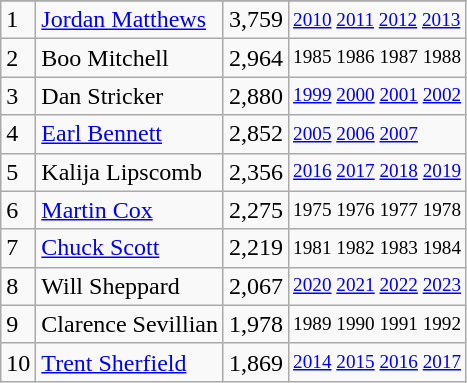<table class="wikitable">
<tr>
</tr>
<tr>
<td>1</td>
<td><a href='#'>Jordan Matthews</a></td>
<td>3,759</td>
<td style="font-size:80%;"><a href='#'>2010</a> <a href='#'>2011</a> <a href='#'>2012</a> <a href='#'>2013</a></td>
</tr>
<tr>
<td>2</td>
<td>Boo Mitchell</td>
<td>2,964</td>
<td style="font-size:80%;">1985 1986 1987 1988</td>
</tr>
<tr>
<td>3</td>
<td>Dan Stricker</td>
<td>2,880</td>
<td style="font-size:80%;"><a href='#'>1999</a> <a href='#'>2000</a> <a href='#'>2001</a> <a href='#'>2002</a></td>
</tr>
<tr>
<td>4</td>
<td><a href='#'>Earl Bennett</a></td>
<td>2,852</td>
<td style="font-size:80%;"><a href='#'>2005</a> <a href='#'>2006</a> <a href='#'>2007</a></td>
</tr>
<tr>
<td>5</td>
<td>Kalija Lipscomb</td>
<td>2,356</td>
<td style="font-size:80%;"><a href='#'>2016</a> <a href='#'>2017</a> <a href='#'>2018</a> <a href='#'>2019</a></td>
</tr>
<tr>
<td>6</td>
<td><a href='#'>Martin Cox</a></td>
<td>2,275</td>
<td style="font-size:80%;">1975 1976 1977 1978</td>
</tr>
<tr>
<td>7</td>
<td><a href='#'>Chuck Scott</a></td>
<td>2,219</td>
<td style="font-size:80%;">1981 1982 1983 1984</td>
</tr>
<tr>
<td>8</td>
<td>Will Sheppard</td>
<td>2,067</td>
<td style="font-size:80%;"><a href='#'>2020</a> <a href='#'>2021</a> <a href='#'>2022</a> <a href='#'>2023</a></td>
</tr>
<tr>
<td>9</td>
<td>Clarence Sevillian</td>
<td>1,978</td>
<td style="font-size:80%;">1989 1990 1991 1992</td>
</tr>
<tr>
<td>10</td>
<td><a href='#'>Trent Sherfield</a></td>
<td>1,869</td>
<td style="font-size:80%;"><a href='#'>2014</a> <a href='#'>2015</a> <a href='#'>2016</a> <a href='#'>2017</a></td>
</tr>
</table>
